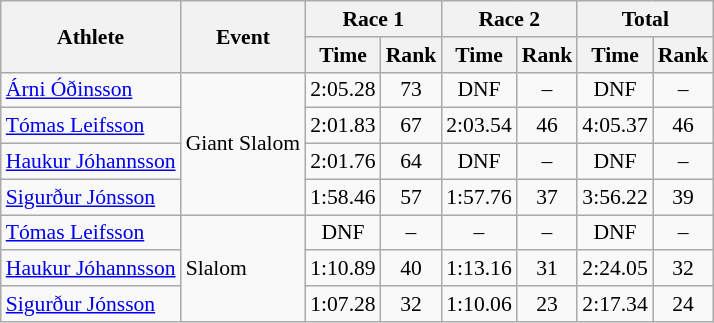<table class="wikitable" style="font-size:90%">
<tr>
<th rowspan="2">Athlete</th>
<th rowspan="2">Event</th>
<th colspan="2">Race 1</th>
<th colspan="2">Race 2</th>
<th colspan="2">Total</th>
</tr>
<tr>
<th>Time</th>
<th>Rank</th>
<th>Time</th>
<th>Rank</th>
<th>Time</th>
<th>Rank</th>
</tr>
<tr>
<td><a href='#'>Árni Óðinsson</a></td>
<td rowspan="4">Giant Slalom</td>
<td align="center">2:05.28</td>
<td align="center">73</td>
<td align="center">DNF</td>
<td align="center">–</td>
<td align="center">DNF</td>
<td align="center">–</td>
</tr>
<tr>
<td><a href='#'>Tómas Leifsson</a></td>
<td align="center">2:01.83</td>
<td align="center">67</td>
<td align="center">2:03.54</td>
<td align="center">46</td>
<td align="center">4:05.37</td>
<td align="center">46</td>
</tr>
<tr>
<td><a href='#'>Haukur Jóhannsson</a></td>
<td align="center">2:01.76</td>
<td align="center">64</td>
<td align="center">DNF</td>
<td align="center">–</td>
<td align="center">DNF</td>
<td align="center">–</td>
</tr>
<tr>
<td><a href='#'>Sigurður Jónsson</a></td>
<td align="center">1:58.46</td>
<td align="center">57</td>
<td align="center">1:57.76</td>
<td align="center">37</td>
<td align="center">3:56.22</td>
<td align="center">39</td>
</tr>
<tr>
<td><a href='#'>Tómas Leifsson</a></td>
<td rowspan="3">Slalom</td>
<td align="center">DNF</td>
<td align="center">–</td>
<td align="center">–</td>
<td align="center">–</td>
<td align="center">DNF</td>
<td align="center">–</td>
</tr>
<tr>
<td><a href='#'>Haukur Jóhannsson</a></td>
<td align="center">1:10.89</td>
<td align="center">40</td>
<td align="center">1:13.16</td>
<td align="center">31</td>
<td align="center">2:24.05</td>
<td align="center">32</td>
</tr>
<tr>
<td><a href='#'>Sigurður Jónsson</a></td>
<td align="center">1:07.28</td>
<td align="center">32</td>
<td align="center">1:10.06</td>
<td align="center">23</td>
<td align="center">2:17.34</td>
<td align="center">24</td>
</tr>
</table>
